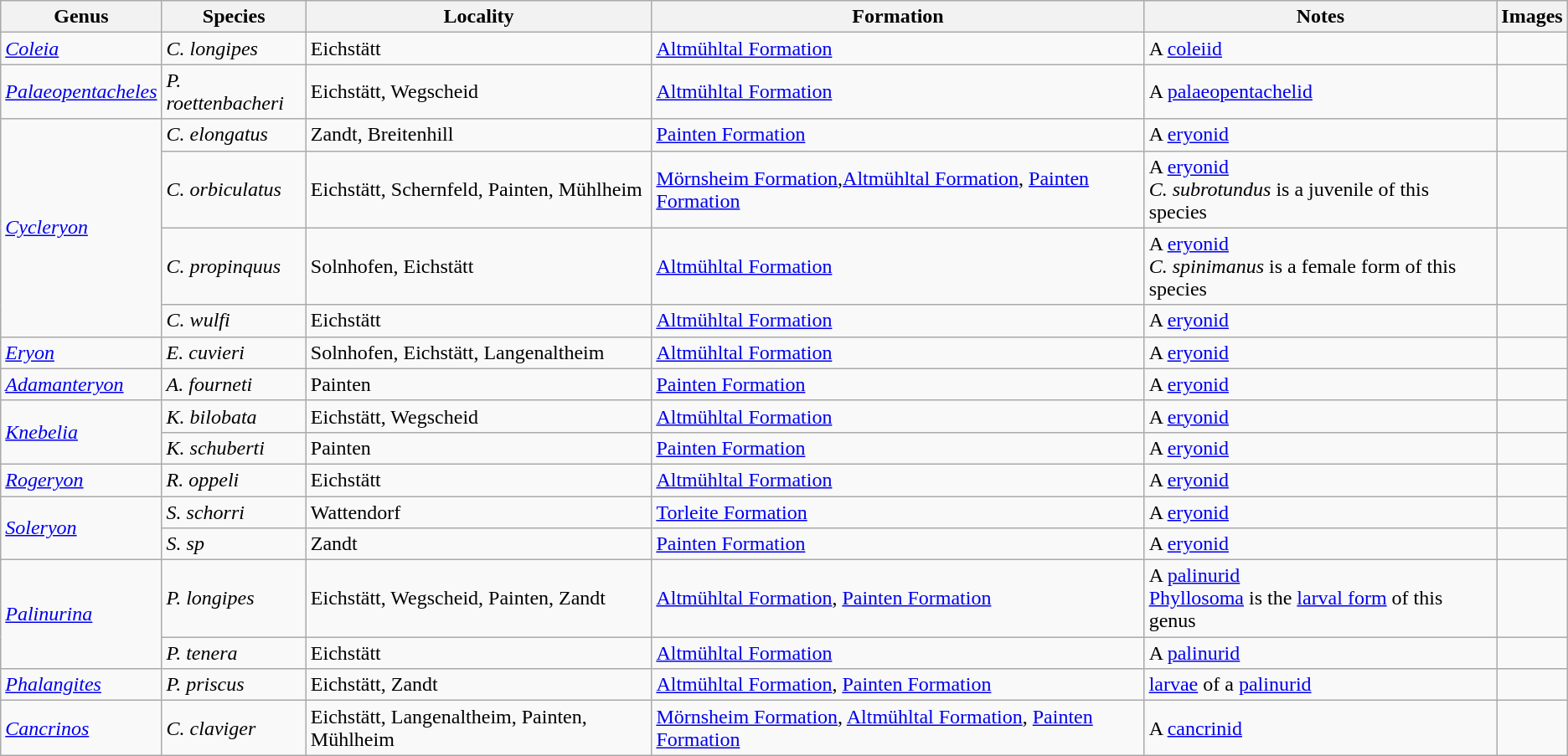<table class="wikitable">
<tr>
<th>Genus</th>
<th>Species</th>
<th>Locality</th>
<th>Formation</th>
<th>Notes</th>
<th>Images</th>
</tr>
<tr>
<td><em><a href='#'>Coleia</a></em></td>
<td><em>C. longipes</em></td>
<td>Eichstätt</td>
<td><a href='#'>Altmühltal Formation</a></td>
<td>A <a href='#'>coleiid</a></td>
<td></td>
</tr>
<tr>
<td><em><a href='#'>Palaeopentacheles</a></em></td>
<td><em>P. roettenbacheri</em></td>
<td>Eichstätt, Wegscheid</td>
<td><a href='#'>Altmühltal Formation</a></td>
<td>A <a href='#'>palaeopentachelid</a></td>
<td></td>
</tr>
<tr>
<td rowspan="4"><em><a href='#'>Cycleryon</a></em></td>
<td><em>C. elongatus</em></td>
<td>Zandt, Breitenhill</td>
<td><a href='#'>Painten Formation</a></td>
<td>A <a href='#'>eryonid</a></td>
<td></td>
</tr>
<tr>
<td><em>C. orbiculatus</em></td>
<td>Eichstätt, Schernfeld, Painten, Mühlheim</td>
<td><a href='#'>Mörnsheim Formation</a>,<a href='#'>Altmühltal Formation</a>, <a href='#'>Painten Formation</a></td>
<td>A <a href='#'>eryonid</a><br><em>C. subrotundus</em> is a juvenile of this species</td>
<td></td>
</tr>
<tr>
<td><em>C. propinquus</em></td>
<td>Solnhofen, Eichstätt</td>
<td><a href='#'>Altmühltal Formation</a></td>
<td>A <a href='#'>eryonid</a><br><em>C. spinimanus</em> is a female form of this species</td>
<td></td>
</tr>
<tr>
<td><em>C. wulfi</em></td>
<td>Eichstätt</td>
<td><a href='#'>Altmühltal Formation</a></td>
<td>A <a href='#'>eryonid</a></td>
<td></td>
</tr>
<tr>
<td><em><a href='#'>Eryon</a></em></td>
<td><em>E. cuvieri</em></td>
<td>Solnhofen, Eichstätt, Langenaltheim</td>
<td><a href='#'>Altmühltal Formation</a></td>
<td>A <a href='#'>eryonid</a></td>
<td></td>
</tr>
<tr>
<td><em><a href='#'>Adamanteryon</a></em></td>
<td><em>A. fourneti</em></td>
<td>Painten</td>
<td><a href='#'>Painten Formation</a></td>
<td>A <a href='#'>eryonid</a></td>
<td></td>
</tr>
<tr>
<td rowspan="2"><em><a href='#'>Knebelia</a></em></td>
<td><em>K. bilobata</em></td>
<td>Eichstätt, Wegscheid</td>
<td><a href='#'>Altmühltal Formation</a></td>
<td>A <a href='#'>eryonid</a></td>
<td></td>
</tr>
<tr>
<td><em>K. schuberti</em></td>
<td>Painten</td>
<td><a href='#'>Painten Formation</a></td>
<td>A <a href='#'>eryonid</a></td>
<td></td>
</tr>
<tr>
<td><em><a href='#'>Rogeryon</a></em></td>
<td><em>R. oppeli</em></td>
<td>Eichstätt</td>
<td><a href='#'>Altmühltal Formation</a></td>
<td>A <a href='#'>eryonid</a></td>
<td></td>
</tr>
<tr>
<td rowspan="2"><em><a href='#'>Soleryon</a></em></td>
<td><em>S. schorri</em></td>
<td>Wattendorf</td>
<td><a href='#'>Torleite Formation</a></td>
<td>A <a href='#'>eryonid</a></td>
<td></td>
</tr>
<tr>
<td><em>S. sp</em></td>
<td>Zandt</td>
<td><a href='#'>Painten Formation</a></td>
<td>A <a href='#'>eryonid</a></td>
<td></td>
</tr>
<tr>
<td rowspan="2"><em><a href='#'>Palinurina</a></em></td>
<td><em>P. longipes</em></td>
<td>Eichstätt, Wegscheid, Painten, Zandt</td>
<td><a href='#'>Altmühltal Formation</a>, <a href='#'>Painten Formation</a></td>
<td>A <a href='#'>palinurid</a><br><a href='#'>Phyllosoma</a> is the <a href='#'>larval form</a> of this genus</td>
<td></td>
</tr>
<tr>
<td><em>P. tenera</em></td>
<td>Eichstätt</td>
<td><a href='#'>Altmühltal Formation</a></td>
<td>A <a href='#'>palinurid</a></td>
<td></td>
</tr>
<tr>
<td><em><a href='#'>Phalangites</a></em></td>
<td><em>P. priscus</em></td>
<td>Eichstätt, Zandt</td>
<td><a href='#'>Altmühltal Formation</a>, <a href='#'>Painten Formation</a></td>
<td><a href='#'>larvae</a> of a <a href='#'>palinurid</a></td>
<td></td>
</tr>
<tr>
<td><em><a href='#'>Cancrinos</a></em></td>
<td><em>C. claviger</em></td>
<td>Eichstätt, Langenaltheim, Painten, Mühlheim</td>
<td><a href='#'>Mörnsheim Formation</a>, <a href='#'>Altmühltal Formation</a>, <a href='#'>Painten Formation</a></td>
<td>A <a href='#'>cancrinid</a></td>
<td></td>
</tr>
</table>
